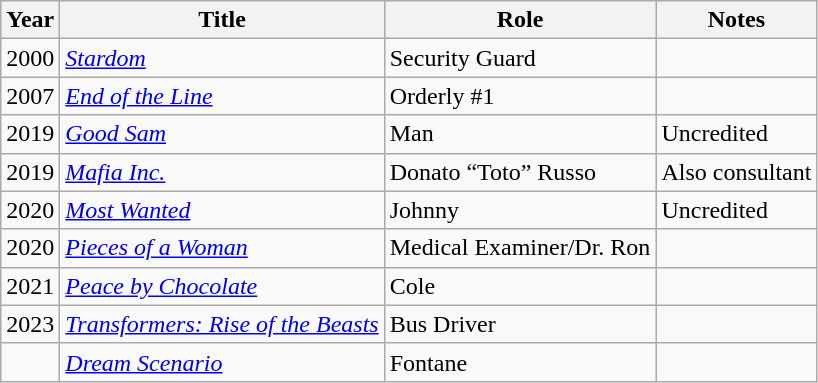<table class="wikitable sortable">
<tr>
<th>Year</th>
<th>Title</th>
<th>Role</th>
<th class="unsortable">Notes</th>
</tr>
<tr>
<td>2000</td>
<td><em><a href='#'>Stardom</a></em></td>
<td>Security Guard</td>
<td></td>
</tr>
<tr>
<td>2007</td>
<td><em><a href='#'>End of the Line</a></em></td>
<td>Orderly #1</td>
<td></td>
</tr>
<tr>
<td>2019</td>
<td><em><a href='#'>Good Sam</a></em></td>
<td>Man</td>
<td>Uncredited</td>
</tr>
<tr>
<td>2019</td>
<td><em><a href='#'>Mafia Inc.</a></em></td>
<td>Donato “Toto” Russo</td>
<td>Also consultant</td>
</tr>
<tr>
<td>2020</td>
<td><em><a href='#'>Most Wanted</a></em></td>
<td>Johnny</td>
<td>Uncredited</td>
</tr>
<tr>
<td>2020</td>
<td><em><a href='#'>Pieces of a Woman</a></em></td>
<td>Medical Examiner/Dr. Ron</td>
<td></td>
</tr>
<tr>
<td>2021</td>
<td><em><a href='#'>Peace by Chocolate</a></em></td>
<td>Cole</td>
<td></td>
</tr>
<tr>
<td>2023</td>
<td><em><a href='#'>Transformers: Rise of the Beasts</a></em></td>
<td>Bus Driver</td>
<td></td>
</tr>
<tr>
<td></td>
<td><em><a href='#'>Dream Scenario</a></em></td>
<td>Fontane</td>
</tr>
</table>
